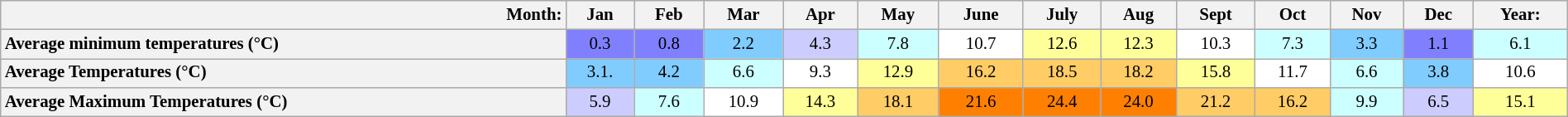<table width="100%" class="wikitable" style="text-align:center;font-size:87%;line-height:120%">
<tr>
<th style="text-align:right">Month:</th>
<th>Jan</th>
<th>Feb</th>
<th>Mar</th>
<th>Apr</th>
<th>May</th>
<th>June</th>
<th>July</th>
<th>Aug</th>
<th>Sept</th>
<th>Oct</th>
<th>Nov</th>
<th>Dec</th>
<th>Year:</th>
</tr>
<tr>
<th style="text-align:left">Average minimum temperatures (°C)</th>
<td style="background:#8080FF">0.3</td>
<td style="background:#8080FF">0.8</td>
<td style="background:#80CCFF">2.2</td>
<td style="background:#CCCCFF">4.3</td>
<td style="background:#CCFFFF">7.8</td>
<td style="background:#FFFFFF">10.7</td>
<td style="background:#FFFF99">12.6</td>
<td style="background:#FFFF99">12.3</td>
<td style="background:#FFFFFF">10.3</td>
<td style="background:#CCFFFF">7.3</td>
<td style="background:#80CCFF">3.3</td>
<td style="background:#8080FF">1.1</td>
<td style="background:#CCFFFF">6.1</td>
</tr>
<tr>
<th style="text-align:left">Average Temperatures (°C)</th>
<td style="background:#80CCFF">3.1.</td>
<td style="background:#80CCFF">4.2</td>
<td style="background:#CCFFFF">6.6</td>
<td style="background:#FFFFFF">9.3</td>
<td style="background:#FFFF99">12.9</td>
<td style="background:#FFCC66">16.2</td>
<td style="background:#FFCC66">18.5</td>
<td style="background:#FFCC66">18.2</td>
<td style="background:#FFFF99">15.8</td>
<td style="background:#FFFFFF">11.7</td>
<td style="background:#CCFFFF">6.6</td>
<td style="background:#80CCFF">3.8</td>
<td style="background:#FFFFFF">10.6</td>
</tr>
<tr>
<th style="text-align:left">Average Maximum Temperatures (°C)</th>
<td style="background:#CCCCFF">5.9</td>
<td style="background:#CCFFFF">7.6</td>
<td style="background:#FFFFFF">10.9</td>
<td style="background:#FFFF99">14.3</td>
<td style="background:#FFCC66">18.1</td>
<td style="background:#FF8000">21.6</td>
<td style="background:#FF8000">24.4</td>
<td style="background:#FF8000">24.0</td>
<td style="background:#FFCC66">21.2</td>
<td style="background:#FFCC66">16.2</td>
<td style="background:#CCFFFF">9.9</td>
<td style="background:#CCCCFF">6.5</td>
<td style="background:#FFFF99">15.1</td>
</tr>
</table>
